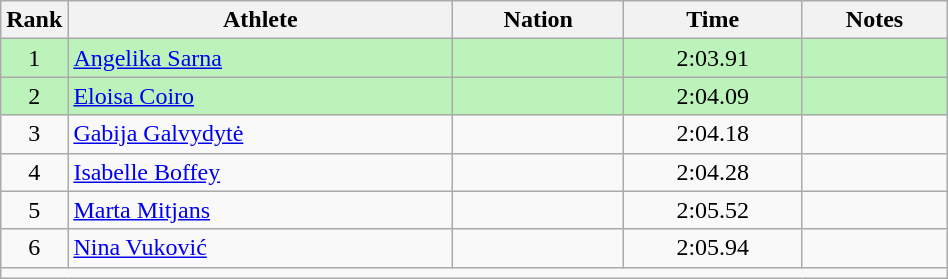<table class="wikitable sortable" style="text-align:center;width: 50%;">
<tr>
<th scope="col" style="width: 10px;">Rank</th>
<th scope="col">Athlete</th>
<th scope="col">Nation</th>
<th scope="col">Time</th>
<th scope="col">Notes</th>
</tr>
<tr bgcolor=bbf3bb>
<td>1</td>
<td align=left><a href='#'>Angelika Sarna</a></td>
<td align=left></td>
<td>2:03.91</td>
<td></td>
</tr>
<tr bgcolor=bbf3bb>
<td>2</td>
<td align=left><a href='#'>Eloisa Coiro</a></td>
<td align=left></td>
<td>2:04.09</td>
<td></td>
</tr>
<tr>
<td>3</td>
<td align=left><a href='#'>Gabija Galvydytė</a></td>
<td align=left></td>
<td>2:04.18</td>
<td></td>
</tr>
<tr>
<td>4</td>
<td align=left><a href='#'>Isabelle Boffey</a></td>
<td align=left></td>
<td>2:04.28</td>
<td></td>
</tr>
<tr>
<td>5</td>
<td align=left><a href='#'>Marta Mitjans</a></td>
<td align=left></td>
<td>2:05.52</td>
<td></td>
</tr>
<tr>
<td>6</td>
<td align=left><a href='#'>Nina Vuković</a></td>
<td align=left></td>
<td>2:05.94</td>
<td></td>
</tr>
<tr class="sortbottom">
<td colspan="5"></td>
</tr>
</table>
